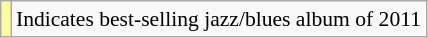<table class="wikitable" style="font-size:90%;">
<tr>
<td style="background-color:#FFFF99"></td>
<td>Indicates best-selling jazz/blues album of 2011</td>
</tr>
</table>
